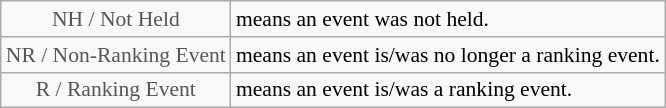<table class="wikitable" style="font-size:90%">
<tr>
<td style="text-align:center; color:#555555;" colspan="4">NH / Not Held</td>
<td>means an event was not held.</td>
</tr>
<tr>
<td style="text-align:center; color:#555555;" colspan="4">NR / Non-Ranking Event</td>
<td>means an event is/was no longer a ranking event.</td>
</tr>
<tr>
<td style="text-align:center; color:#555555;" colspan="4">R / Ranking Event</td>
<td>means an event is/was a ranking event.</td>
</tr>
</table>
